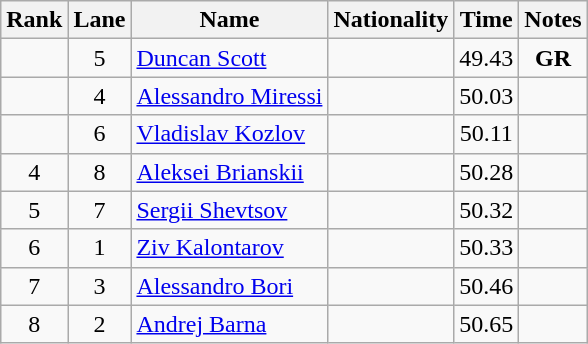<table class='wikitable sortable' style='text-align:center'>
<tr>
<th>Rank</th>
<th>Lane</th>
<th>Name</th>
<th>Nationality</th>
<th>Time</th>
<th>Notes</th>
</tr>
<tr>
<td></td>
<td>5</td>
<td align=left><a href='#'>Duncan Scott</a></td>
<td align=left></td>
<td>49.43</td>
<td><strong>GR</strong></td>
</tr>
<tr>
<td></td>
<td>4</td>
<td align=left><a href='#'>Alessandro Miressi</a></td>
<td align=left></td>
<td>50.03</td>
<td></td>
</tr>
<tr>
<td></td>
<td>6</td>
<td align=left><a href='#'>Vladislav Kozlov</a></td>
<td align=left></td>
<td>50.11</td>
<td></td>
</tr>
<tr>
<td>4</td>
<td>8</td>
<td align=left><a href='#'>Aleksei Brianskii</a></td>
<td align=left></td>
<td>50.28</td>
<td></td>
</tr>
<tr>
<td>5</td>
<td>7</td>
<td align=left><a href='#'>Sergii Shevtsov</a></td>
<td align=left></td>
<td>50.32</td>
<td></td>
</tr>
<tr>
<td>6</td>
<td>1</td>
<td align=left><a href='#'>Ziv Kalontarov</a></td>
<td align=left></td>
<td>50.33</td>
<td></td>
</tr>
<tr>
<td>7</td>
<td>3</td>
<td align=left><a href='#'>Alessandro Bori</a></td>
<td align=left></td>
<td>50.46</td>
<td></td>
</tr>
<tr>
<td>8</td>
<td>2</td>
<td align=left><a href='#'>Andrej Barna</a></td>
<td align=left></td>
<td>50.65</td>
<td></td>
</tr>
</table>
